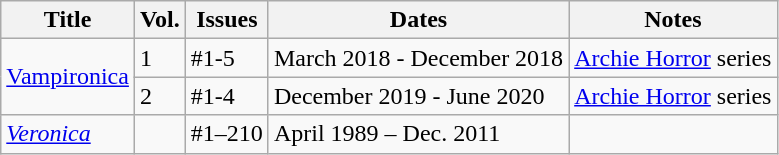<table class="wikitable">
<tr>
<th>Title</th>
<th>Vol.</th>
<th>Issues</th>
<th>Dates</th>
<th>Notes</th>
</tr>
<tr>
<td rowspan="2"><a href='#'>Vampironica</a></td>
<td>1</td>
<td>#1-5</td>
<td>March 2018 - December 2018</td>
<td><a href='#'>Archie Horror</a> series</td>
</tr>
<tr>
<td>2</td>
<td>#1-4</td>
<td>December 2019 - June 2020</td>
<td><a href='#'>Archie Horror</a> series</td>
</tr>
<tr>
<td><em><a href='#'>Veronica</a></em></td>
<td></td>
<td>#1–210</td>
<td>April 1989 – Dec. 2011</td>
<td></td>
</tr>
</table>
